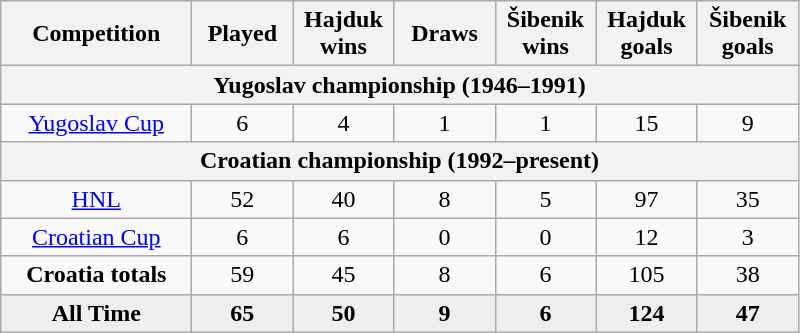<table class="wikitable" style="text-align: center">
<tr>
<th width="120">Competition</th>
<th width="60">Played</th>
<th width="60">Hajduk wins</th>
<th width="60">Draws</th>
<th width="60">Šibenik wins</th>
<th width="60">Hajduk goals</th>
<th width="60">Šibenik goals</th>
</tr>
<tr>
<th colspan="7">Yugoslav championship (1946–1991)</th>
</tr>
<tr>
<td><a href='#'>Yugoslav Cup</a></td>
<td>6</td>
<td>4</td>
<td>1</td>
<td>1</td>
<td>15</td>
<td>9</td>
</tr>
<tr>
<th colspan="7">Croatian championship (1992–present)</th>
</tr>
<tr>
<td><a href='#'>HNL</a></td>
<td>52</td>
<td>40</td>
<td>8</td>
<td>5</td>
<td>97</td>
<td>35</td>
</tr>
<tr>
<td><a href='#'>Croatian Cup</a></td>
<td>6</td>
<td>6</td>
<td>0</td>
<td>0</td>
<td>12</td>
<td>3</td>
</tr>
<tr>
<td><strong>Croatia totals</strong></td>
<td>59</td>
<td>45</td>
<td>8</td>
<td>6</td>
<td>105</td>
<td>38</td>
</tr>
<tr bgcolor=#EEEEEE>
<td><strong>All Time</strong></td>
<td><strong>65</strong></td>
<td><strong>50</strong></td>
<td><strong>9</strong></td>
<td><strong>6</strong></td>
<td><strong>124</strong></td>
<td><strong>47</strong></td>
</tr>
</table>
